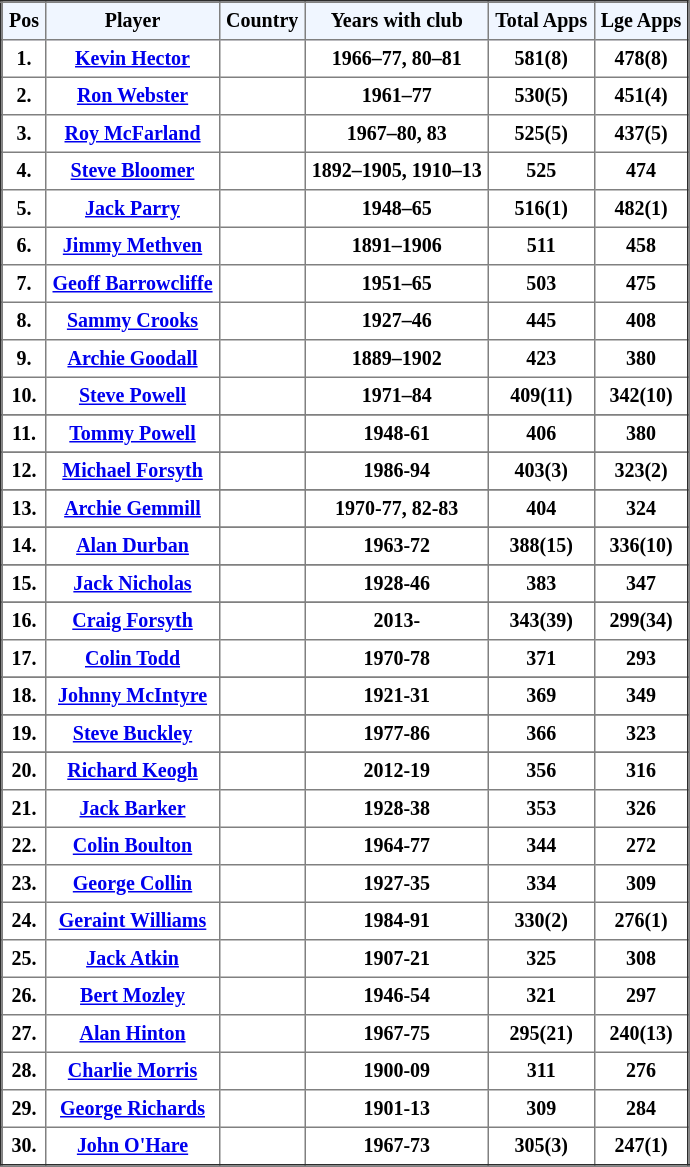<table border="2" cellpadding="4" style="border-collapse:collapse; text-align:center; font-size:smaller;">
<tr style="background:#f0f6ff;">
<th><strong>Pos</strong></th>
<th><strong>Player</strong></th>
<th><strong>Country</strong></th>
<th><strong>Years with club</strong></th>
<th><strong>Total Apps</strong></th>
<th><strong>Lge Apps</strong></th>
</tr>
<tr bgcolor="">
<th>1.</th>
<th><a href='#'>Kevin Hector</a></th>
<th></th>
<th>1966–77, 80–81</th>
<th>581(8)</th>
<th>478(8)</th>
</tr>
<tr bgcolor="">
<th>2.</th>
<th><a href='#'>Ron Webster</a></th>
<th></th>
<th>1961–77</th>
<th>530(5)</th>
<th>451(4)</th>
</tr>
<tr bgcolor="">
<th>3.</th>
<th><a href='#'>Roy McFarland</a></th>
<th></th>
<th>1967–80, 83</th>
<th>525(5)</th>
<th>437(5)</th>
</tr>
<tr bgcolor="">
<th>4.</th>
<th><a href='#'>Steve Bloomer</a></th>
<th></th>
<th>1892–1905, 1910–13</th>
<th>525</th>
<th>474</th>
</tr>
<tr bgcolor="">
<th>5.</th>
<th><a href='#'>Jack Parry</a></th>
<th></th>
<th>1948–65</th>
<th>516(1)</th>
<th>482(1)</th>
</tr>
<tr bgcolor="">
<th>6.</th>
<th><a href='#'>Jimmy Methven</a></th>
<th></th>
<th>1891–1906</th>
<th>511</th>
<th>458</th>
</tr>
<tr bgcolor="">
<th>7.</th>
<th><a href='#'>Geoff Barrowcliffe</a></th>
<th></th>
<th>1951–65</th>
<th>503</th>
<th>475</th>
</tr>
<tr bgcolor="">
<th>8.</th>
<th><a href='#'>Sammy Crooks</a></th>
<th></th>
<th>1927–46</th>
<th>445</th>
<th>408</th>
</tr>
<tr bgcolor="">
<th>9.</th>
<th><a href='#'>Archie Goodall</a></th>
<th></th>
<th>1889–1902</th>
<th>423</th>
<th>380</th>
</tr>
<tr bgcolor="">
<th>10.</th>
<th><a href='#'>Steve Powell</a></th>
<th></th>
<th>1971–84</th>
<th>409(11)</th>
<th>342(10)</th>
</tr>
<tr>
</tr>
<tr bgcolor="">
<th>11.</th>
<th><a href='#'>Tommy Powell</a></th>
<th></th>
<th>1948-61</th>
<th>406</th>
<th>380</th>
</tr>
<tr>
</tr>
<tr bgcolor="">
<th>12.</th>
<th><a href='#'>Michael Forsyth</a></th>
<th></th>
<th>1986-94</th>
<th>403(3)</th>
<th>323(2)</th>
</tr>
<tr>
</tr>
<tr bgcolor="">
<th>13.</th>
<th><a href='#'>Archie Gemmill</a></th>
<th></th>
<th>1970-77, 82-83</th>
<th>404</th>
<th>324</th>
</tr>
<tr>
</tr>
<tr bgcolor="">
<th>14.</th>
<th><a href='#'>Alan Durban</a></th>
<th></th>
<th>1963-72</th>
<th>388(15)</th>
<th>336(10)</th>
</tr>
<tr>
</tr>
<tr bgcolor="">
<th>15.</th>
<th><a href='#'>Jack Nicholas</a></th>
<th></th>
<th>1928-46</th>
<th>383</th>
<th>347</th>
</tr>
<tr>
</tr>
<tr bgcolor="">
<th>16.</th>
<th><a href='#'>Craig Forsyth</a></th>
<th></th>
<th>2013-</th>
<th>343(39)</th>
<th>299(34)</th>
</tr>
<tr>
<th>17.</th>
<th><a href='#'>Colin Todd</a></th>
<th></th>
<th>1970-78</th>
<th>371</th>
<th>293</th>
</tr>
<tr>
</tr>
<tr bgcolor="">
<th>18.</th>
<th><a href='#'>Johnny McIntyre</a></th>
<th></th>
<th>1921-31</th>
<th>369</th>
<th>349</th>
</tr>
<tr>
</tr>
<tr bgcolor="">
<th>19.</th>
<th><a href='#'>Steve Buckley</a></th>
<th></th>
<th>1977-86</th>
<th>366</th>
<th>323</th>
</tr>
<tr>
</tr>
<tr bgcolor="">
<th>20.</th>
<th><a href='#'>Richard Keogh</a></th>
<th></th>
<th>2012-19</th>
<th>356</th>
<th>316</th>
</tr>
<tr bgcolor="">
<th>21.</th>
<th><a href='#'>Jack Barker</a></th>
<th></th>
<th>1928-38</th>
<th>353</th>
<th>326</th>
</tr>
<tr>
<th>22.</th>
<th><a href='#'>Colin Boulton</a></th>
<th></th>
<th>1964-77</th>
<th>344</th>
<th>272</th>
</tr>
<tr>
<th>23.</th>
<th><a href='#'>George Collin</a></th>
<th></th>
<th>1927-35</th>
<th>334</th>
<th>309</th>
</tr>
<tr>
<th>24.</th>
<th><a href='#'>Geraint Williams</a></th>
<th></th>
<th>1984-91</th>
<th>330(2)</th>
<th>276(1)</th>
</tr>
<tr>
<th>25.</th>
<th><a href='#'>Jack Atkin</a></th>
<th></th>
<th>1907-21</th>
<th>325</th>
<th>308</th>
</tr>
<tr>
<th>26.</th>
<th><a href='#'>Bert Mozley</a></th>
<th></th>
<th>1946-54</th>
<th>321</th>
<th>297</th>
</tr>
<tr>
<th>27.</th>
<th><a href='#'>Alan Hinton</a></th>
<th></th>
<th>1967-75</th>
<th>295(21)</th>
<th>240(13)</th>
</tr>
<tr>
<th>28.</th>
<th><a href='#'>Charlie Morris</a></th>
<th></th>
<th>1900-09</th>
<th>311</th>
<th>276</th>
</tr>
<tr>
<th>29.</th>
<th><a href='#'>George Richards</a></th>
<th></th>
<th>1901-13</th>
<th>309</th>
<th>284</th>
</tr>
<tr>
<th>30.</th>
<th><a href='#'>John O'Hare</a></th>
<th></th>
<th>1967-73</th>
<th>305(3)</th>
<th>247(1)</th>
</tr>
</table>
